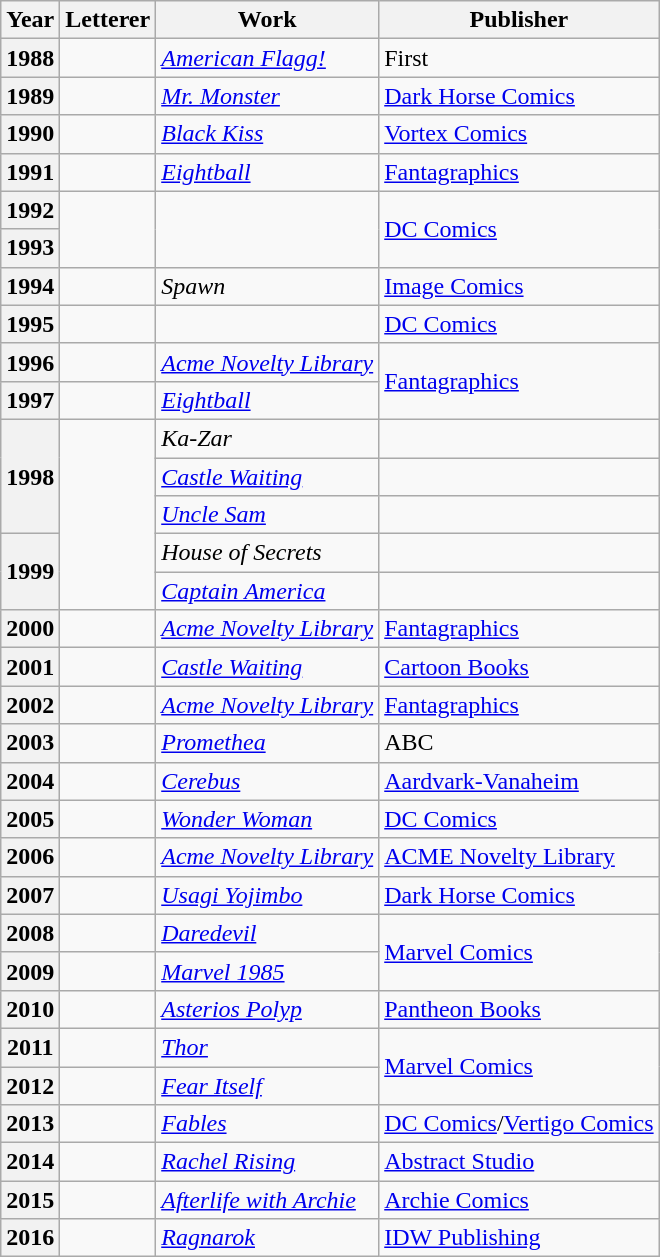<table class="wikitable sortable mw-collapsible">
<tr>
<th>Year</th>
<th>Letterer</th>
<th>Work</th>
<th>Publisher</th>
</tr>
<tr>
<th>1988</th>
<td></td>
<td><em><a href='#'>American Flagg!</a></em></td>
<td>First</td>
</tr>
<tr>
<th>1989</th>
<td></td>
<td><em><a href='#'>Mr. Monster</a></em></td>
<td><a href='#'>Dark Horse Comics</a></td>
</tr>
<tr>
<th>1990</th>
<td></td>
<td><em><a href='#'>Black Kiss</a></em></td>
<td><a href='#'>Vortex Comics</a></td>
</tr>
<tr>
<th>1991</th>
<td></td>
<td><em><a href='#'>Eightball</a></em></td>
<td><a href='#'>Fantagraphics</a></td>
</tr>
<tr>
<th>1992</th>
<td rowspan="2"></td>
<td rowspan="2"><em></em></td>
<td rowspan="2"><a href='#'>DC Comics</a></td>
</tr>
<tr>
<th>1993</th>
</tr>
<tr>
<th>1994</th>
<td></td>
<td><em>Spawn</em></td>
<td><a href='#'>Image Comics</a></td>
</tr>
<tr>
<th>1995</th>
<td></td>
<td><em></em></td>
<td><a href='#'>DC Comics</a></td>
</tr>
<tr>
<th>1996</th>
<td></td>
<td><em><a href='#'>Acme Novelty Library</a></em></td>
<td rowspan="2"><a href='#'>Fantagraphics</a></td>
</tr>
<tr>
<th>1997</th>
<td></td>
<td><em><a href='#'>Eightball</a></em></td>
</tr>
<tr>
<th rowspan="3">1998</th>
<td rowspan="5"></td>
<td><em>Ka-Zar</em></td>
<td></td>
</tr>
<tr>
<td><em><a href='#'>Castle Waiting</a></em></td>
<td></td>
</tr>
<tr>
<td><em><a href='#'>Uncle Sam</a></em></td>
<td></td>
</tr>
<tr>
<th rowspan="2">1999</th>
<td><em>House of Secrets</em></td>
<td></td>
</tr>
<tr>
<td><em><a href='#'>Captain America</a></em></td>
<td></td>
</tr>
<tr>
<th>2000</th>
<td></td>
<td><em><a href='#'>Acme Novelty Library</a></em></td>
<td><a href='#'>Fantagraphics</a></td>
</tr>
<tr>
<th>2001</th>
<td></td>
<td><em><a href='#'>Castle Waiting</a></em></td>
<td><a href='#'>Cartoon Books</a></td>
</tr>
<tr>
<th>2002</th>
<td></td>
<td><em><a href='#'>Acme Novelty Library</a></em></td>
<td><a href='#'>Fantagraphics</a></td>
</tr>
<tr>
<th>2003</th>
<td></td>
<td><em><a href='#'>Promethea</a></em></td>
<td>ABC</td>
</tr>
<tr>
<th>2004</th>
<td></td>
<td><em><a href='#'>Cerebus</a></em></td>
<td><a href='#'>Aardvark-Vanaheim</a></td>
</tr>
<tr>
<th>2005</th>
<td></td>
<td><em><a href='#'>Wonder Woman</a></em></td>
<td><a href='#'>DC Comics</a></td>
</tr>
<tr>
<th>2006</th>
<td></td>
<td><em><a href='#'>Acme Novelty Library</a></em></td>
<td><a href='#'>ACME Novelty Library</a></td>
</tr>
<tr>
<th>2007</th>
<td></td>
<td><em><a href='#'>Usagi Yojimbo</a></em></td>
<td><a href='#'>Dark Horse Comics</a></td>
</tr>
<tr>
<th>2008</th>
<td></td>
<td><em><a href='#'>Daredevil</a></em></td>
<td rowspan="2"><a href='#'>Marvel Comics</a></td>
</tr>
<tr>
<th>2009</th>
<td></td>
<td><em><a href='#'>Marvel 1985</a></em></td>
</tr>
<tr>
<th>2010</th>
<td></td>
<td><em><a href='#'>Asterios Polyp</a></em></td>
<td><a href='#'>Pantheon Books</a></td>
</tr>
<tr>
<th>2011</th>
<td></td>
<td><em><a href='#'>Thor</a></em></td>
<td rowspan="2"><a href='#'>Marvel Comics</a></td>
</tr>
<tr>
<th>2012</th>
<td></td>
<td><em><a href='#'>Fear Itself</a></em></td>
</tr>
<tr>
<th>2013</th>
<td></td>
<td><em><a href='#'>Fables</a></em></td>
<td><a href='#'>DC Comics</a>/<a href='#'>Vertigo Comics</a></td>
</tr>
<tr>
<th>2014</th>
<td></td>
<td><em><a href='#'>Rachel Rising</a></em></td>
<td><a href='#'>Abstract Studio</a></td>
</tr>
<tr>
<th>2015</th>
<td></td>
<td><em><a href='#'>Afterlife with Archie</a></em></td>
<td><a href='#'>Archie Comics</a></td>
</tr>
<tr>
<th>2016</th>
<td></td>
<td><em><a href='#'>Ragnarok</a></em></td>
<td><a href='#'>IDW Publishing</a></td>
</tr>
</table>
